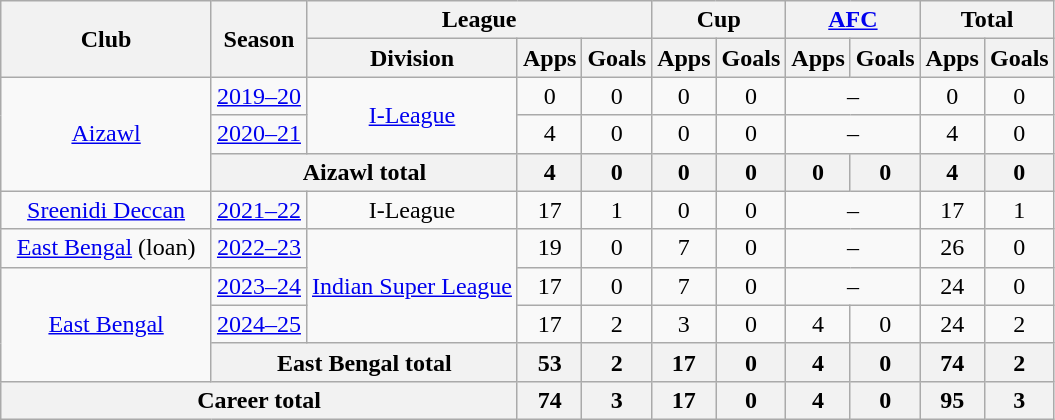<table class="wikitable" style="text-align: center;">
<tr>
<th rowspan="2"; width=20%>Club</th>
<th rowspan="2">Season</th>
<th colspan="3">League</th>
<th colspan="2">Cup</th>
<th colspan="2"><a href='#'>AFC</a></th>
<th colspan="2">Total</th>
</tr>
<tr>
<th>Division</th>
<th>Apps</th>
<th>Goals</th>
<th>Apps</th>
<th>Goals</th>
<th>Apps</th>
<th>Goals</th>
<th>Apps</th>
<th>Goals</th>
</tr>
<tr>
<td rowspan="3"><a href='#'>Aizawl</a></td>
<td><a href='#'>2019–20</a></td>
<td rowspan="2"><a href='#'>I-League</a></td>
<td>0</td>
<td>0</td>
<td>0</td>
<td>0</td>
<td colspan="2">–</td>
<td>0</td>
<td>0</td>
</tr>
<tr>
<td><a href='#'>2020–21</a></td>
<td>4</td>
<td>0</td>
<td>0</td>
<td>0</td>
<td colspan="2">–</td>
<td>4</td>
<td>0</td>
</tr>
<tr>
<th colspan="2">Aizawl total</th>
<th>4</th>
<th>0</th>
<th>0</th>
<th>0</th>
<th>0</th>
<th>0</th>
<th>4</th>
<th>0</th>
</tr>
<tr>
<td rowspan="1"><a href='#'>Sreenidi Deccan</a></td>
<td><a href='#'>2021–22</a></td>
<td rowspan="1">I-League</td>
<td>17</td>
<td>1</td>
<td>0</td>
<td>0</td>
<td colspan="2">–</td>
<td>17</td>
<td>1</td>
</tr>
<tr>
<td rowspan="1"><a href='#'>East Bengal</a> (loan)</td>
<td><a href='#'>2022–23</a></td>
<td rowspan="3"><a href='#'>Indian Super League</a></td>
<td>19</td>
<td>0</td>
<td>7</td>
<td>0</td>
<td colspan="2">–</td>
<td>26</td>
<td>0</td>
</tr>
<tr>
<td rowspan="3"><a href='#'>East Bengal</a></td>
<td><a href='#'>2023–24</a></td>
<td>17</td>
<td>0</td>
<td>7</td>
<td>0</td>
<td colspan="2">–</td>
<td>24</td>
<td>0</td>
</tr>
<tr>
<td><a href='#'>2024–25</a></td>
<td>17</td>
<td>2</td>
<td>3</td>
<td>0</td>
<td>4</td>
<td>0</td>
<td>24</td>
<td>2</td>
</tr>
<tr>
<th colspan="2">East Bengal total</th>
<th>53</th>
<th>2</th>
<th>17</th>
<th>0</th>
<th>4</th>
<th>0</th>
<th>74</th>
<th>2</th>
</tr>
<tr>
<th colspan="3">Career total</th>
<th>74</th>
<th>3</th>
<th>17</th>
<th>0</th>
<th>4</th>
<th>0</th>
<th>95</th>
<th>3</th>
</tr>
</table>
